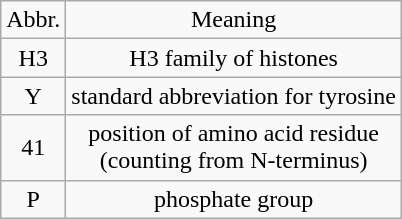<table class="wikitable" style="text-align:center">
<tr>
<td>Abbr.</td>
<td>Meaning</td>
</tr>
<tr>
<td>H3</td>
<td>H3 family of histones</td>
</tr>
<tr>
<td>Y</td>
<td>standard abbreviation for tyrosine</td>
</tr>
<tr>
<td>41</td>
<td>position of amino acid residue<br>(counting from N-terminus)</td>
</tr>
<tr>
<td>P</td>
<td>phosphate  group</td>
</tr>
</table>
